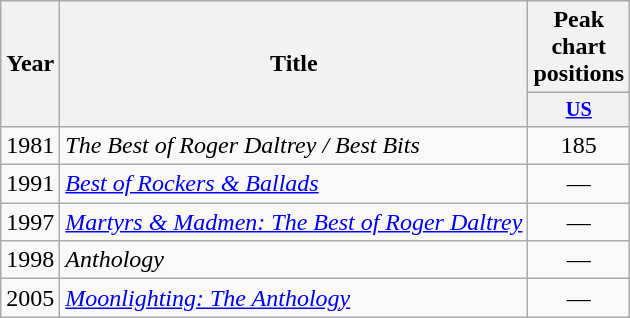<table class="wikitable">
<tr>
<th rowspan="2">Year</th>
<th rowspan="2">Title</th>
<th>Peak chart positions</th>
</tr>
<tr>
<th style="width:3em;font-size:85%"><a href='#'>US</a><br></th>
</tr>
<tr>
<td>1981</td>
<td><em>The Best of Roger Daltrey / Best Bits</em></td>
<td align="center">185</td>
</tr>
<tr>
<td>1991</td>
<td><em><a href='#'>Best of Rockers & Ballads</a></em></td>
<td align="center">—</td>
</tr>
<tr>
<td>1997</td>
<td><em><a href='#'>Martyrs & Madmen: The Best of Roger Daltrey</a></em></td>
<td align="center">—</td>
</tr>
<tr>
<td>1998</td>
<td><em>Anthology</em></td>
<td align="center">—</td>
</tr>
<tr>
<td>2005</td>
<td><em><a href='#'>Moonlighting: The Anthology</a></em></td>
<td align="center">—</td>
</tr>
</table>
